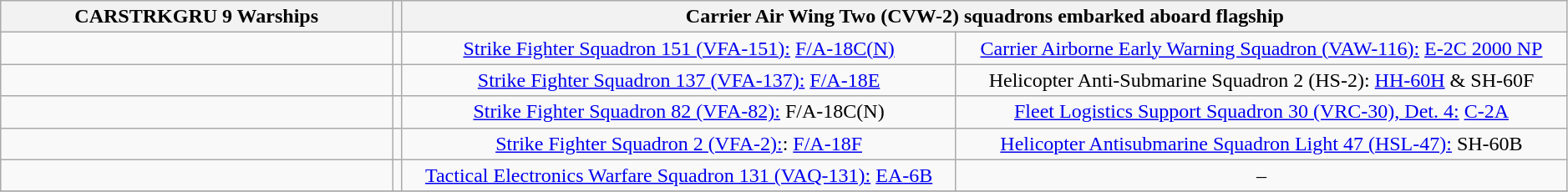<table class="wikitable" style="text-align:center" width=99%>
<tr>
<th colspan="1" width="25%" align="center">CARSTRKGRU 9 Warships</th>
<th colspan="1" width="0%" align="center"></th>
<th colspan="2" align="center">Carrier Air Wing Two (CVW-2) squadrons embarked aboard flagship </th>
</tr>
<tr>
<td></td>
<td></td>
<td><a href='#'>Strike Fighter Squadron 151 (VFA-151):</a> <a href='#'>F/A-18C(N)</a></td>
<td><a href='#'>Carrier Airborne Early Warning Squadron (VAW-116):</a> <a href='#'>E-2C 2000 NP</a></td>
</tr>
<tr>
<td></td>
<td></td>
<td><a href='#'>Strike Fighter Squadron 137 (VFA-137):</a> <a href='#'>F/A-18E</a></td>
<td>Helicopter Anti-Submarine Squadron 2 (HS-2):  <a href='#'>HH-60H</a> & SH-60F</td>
</tr>
<tr>
<td></td>
<td></td>
<td><a href='#'>Strike Fighter Squadron 82 (VFA-82):</a> F/A-18C(N)</td>
<td><a href='#'>Fleet Logistics Support Squadron 30 (VRC-30), Det. 4:</a> <a href='#'>C-2A</a></td>
</tr>
<tr>
<td></td>
<td></td>
<td><a href='#'>Strike Fighter Squadron 2 (VFA-2):</a>:  <a href='#'>F/A-18F</a></td>
<td><a href='#'>Helicopter Antisubmarine Squadron Light 47 (HSL-47):</a> SH-60B</td>
</tr>
<tr>
<td></td>
<td></td>
<td><a href='#'>Tactical Electronics Warfare Squadron 131 (VAQ-131):</a> <a href='#'>EA-6B</a></td>
<td>–</td>
</tr>
<tr>
</tr>
</table>
